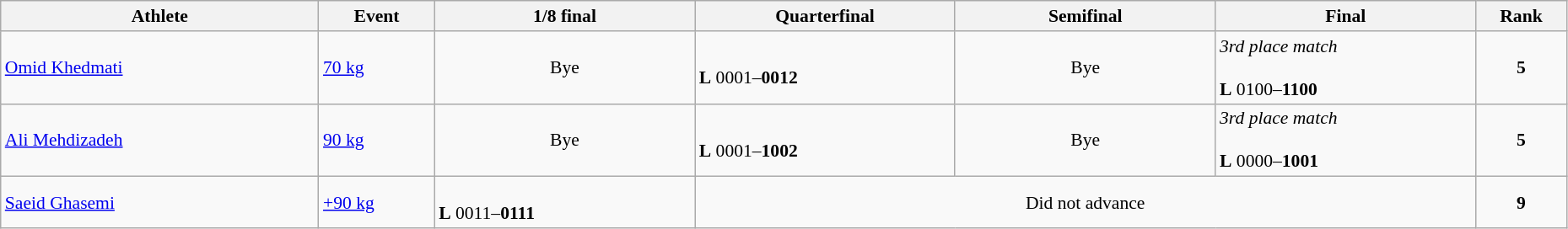<table class="wikitable" width="98%" style="text-align:left; font-size:90%">
<tr>
<th width="11%">Athlete</th>
<th width="4%">Event</th>
<th width="9%">1/8 final</th>
<th width="9%">Quarterfinal</th>
<th width="9%">Semifinal</th>
<th width="9%">Final</th>
<th width="3%">Rank</th>
</tr>
<tr>
<td><a href='#'>Omid Khedmati</a></td>
<td><a href='#'>70 kg</a></td>
<td align=center>Bye</td>
<td><br><strong>L</strong> 0001–<strong>0012</strong></td>
<td align=center>Bye</td>
<td><em>3rd place match</em><br><br><strong>L</strong> 0100–<strong>1100</strong></td>
<td align=center><strong>5</strong></td>
</tr>
<tr>
<td><a href='#'>Ali Mehdizadeh</a></td>
<td><a href='#'>90 kg</a></td>
<td align=center>Bye</td>
<td><br><strong>L</strong> 0001–<strong>1002</strong></td>
<td align=center>Bye</td>
<td><em>3rd place match</em><br><br><strong>L</strong> 0000–<strong>1001</strong></td>
<td align=center><strong>5</strong></td>
</tr>
<tr>
<td><a href='#'>Saeid Ghasemi</a></td>
<td><a href='#'>+90 kg</a></td>
<td><br><strong>L</strong> 0011–<strong>0111</strong></td>
<td colspan=3 align=center>Did not advance</td>
<td align=center><strong>9</strong></td>
</tr>
</table>
